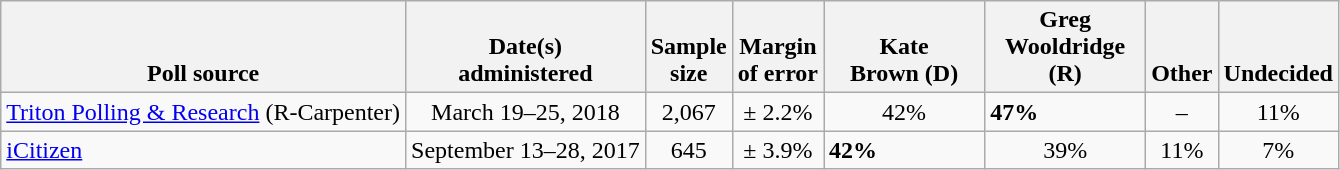<table class="wikitable">
<tr valign=bottom>
<th>Poll source</th>
<th>Date(s)<br>administered</th>
<th>Sample<br>size</th>
<th>Margin<br>of error</th>
<th style="width:100px;">Kate<br>Brown (D)</th>
<th style="width:100px;">Greg<br>Wooldridge (R)</th>
<th>Other</th>
<th>Undecided</th>
</tr>
<tr>
<td><a href='#'>Triton Polling & Research</a> (R-Carpenter)</td>
<td align=center>March 19–25, 2018</td>
<td align=center>2,067</td>
<td align=center>± 2.2%</td>
<td align=center>42%</td>
<td><strong>47%</strong></td>
<td align=center>–</td>
<td align=center>11%</td>
</tr>
<tr>
<td><a href='#'>iCitizen</a></td>
<td align=center>September 13–28, 2017</td>
<td align=center>645</td>
<td align=center>± 3.9%</td>
<td><strong>42%</strong></td>
<td align=center>39%</td>
<td align=center>11%</td>
<td align=center>7%</td>
</tr>
</table>
